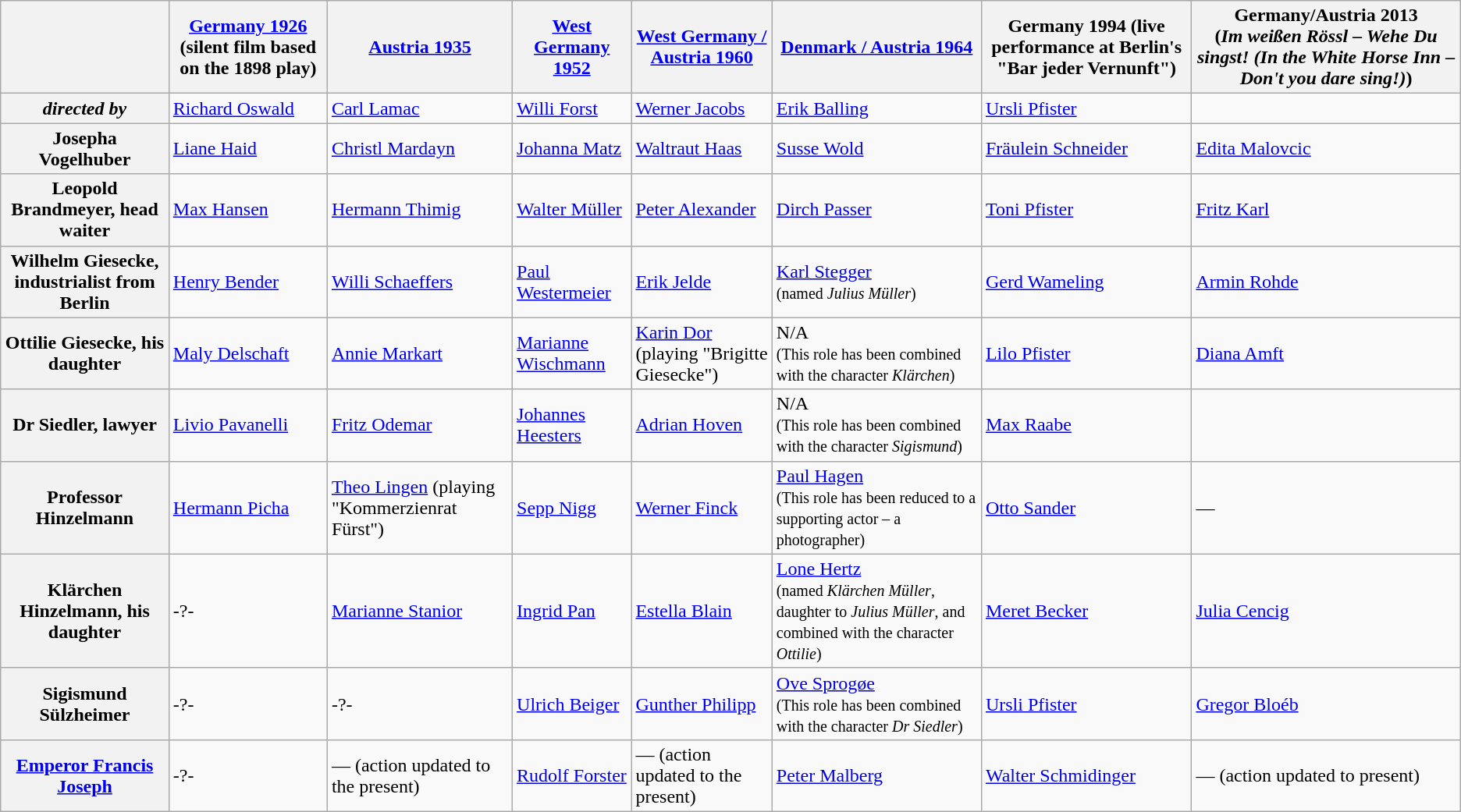<table class="wikitable">
<tr>
<th> </th>
<th><a href='#'>Germany 1926</a> (silent film based on the 1898 play)</th>
<th><a href='#'>Austria 1935</a></th>
<th><a href='#'>West Germany 1952</a></th>
<th><a href='#'>West Germany / Austria 1960</a></th>
<th><a href='#'>Denmark / Austria 1964</a></th>
<th>Germany 1994 (live performance at Berlin's "Bar jeder Vernunft")</th>
<th>Germany/Austria 2013 <br> (<em>Im weißen Rössl – Wehe Du singst! (In the White Horse Inn – Don't you dare sing!)</em>)</th>
</tr>
<tr>
<th><em>directed by</em></th>
<td><a href='#'>Richard Oswald</a></td>
<td><a href='#'>Carl Lamac</a></td>
<td><a href='#'>Willi Forst</a></td>
<td><a href='#'>Werner Jacobs</a></td>
<td><a href='#'>Erik Balling</a></td>
<td><a href='#'>Ursli Pfister</a></td>
<td></td>
</tr>
<tr>
<th>Josepha Vogelhuber</th>
<td><a href='#'>Liane Haid</a></td>
<td><a href='#'>Christl Mardayn</a></td>
<td><a href='#'>Johanna Matz</a></td>
<td><a href='#'>Waltraut Haas</a></td>
<td><a href='#'>Susse Wold</a></td>
<td><a href='#'>Fräulein Schneider</a></td>
<td><a href='#'>Edita Malovcic</a></td>
</tr>
<tr>
<th>Leopold Brandmeyer, head waiter</th>
<td><a href='#'>Max Hansen</a></td>
<td><a href='#'>Hermann Thimig</a></td>
<td><a href='#'>Walter Müller</a></td>
<td><a href='#'>Peter Alexander</a></td>
<td><a href='#'>Dirch Passer</a></td>
<td><a href='#'>Toni Pfister</a></td>
<td><a href='#'>Fritz Karl</a></td>
</tr>
<tr>
<th>Wilhelm Giesecke, industrialist from Berlin</th>
<td><a href='#'>Henry Bender</a></td>
<td><a href='#'>Willi Schaeffers</a></td>
<td><a href='#'>Paul Westermeier</a></td>
<td><a href='#'>Erik Jelde</a></td>
<td><a href='#'>Karl Stegger</a><br><small>(named <em>Julius Müller</em>)</small></td>
<td><a href='#'>Gerd Wameling</a></td>
<td><a href='#'>Armin Rohde</a></td>
</tr>
<tr>
<th>Ottilie Giesecke, his daughter</th>
<td><a href='#'>Maly Delschaft</a></td>
<td><a href='#'>Annie Markart</a></td>
<td><a href='#'>Marianne Wischmann</a></td>
<td><a href='#'>Karin Dor</a> (playing "Brigitte Giesecke")</td>
<td>N/A<br><small>(This role has been combined with the character <em>Klärchen</em>)</small></td>
<td><a href='#'>Lilo Pfister</a></td>
<td><a href='#'>Diana Amft</a></td>
</tr>
<tr>
<th>Dr Siedler, lawyer</th>
<td><a href='#'>Livio Pavanelli</a></td>
<td><a href='#'>Fritz Odemar</a></td>
<td><a href='#'>Johannes Heesters</a></td>
<td><a href='#'>Adrian Hoven</a></td>
<td>N/A<br><small>(This role has been combined with the character <em>Sigismund</em>)</small></td>
<td><a href='#'>Max Raabe</a></td>
<td></td>
</tr>
<tr>
<th>Professor Hinzelmann</th>
<td><a href='#'>Hermann Picha</a></td>
<td><a href='#'>Theo Lingen</a> (playing "Kommerzienrat Fürst")</td>
<td><a href='#'>Sepp Nigg</a></td>
<td><a href='#'>Werner Finck</a></td>
<td><a href='#'>Paul Hagen</a><br><small>(This role has been reduced to a supporting actor – a photographer)</small></td>
<td><a href='#'>Otto Sander</a></td>
<td>—</td>
</tr>
<tr>
<th>Klärchen Hinzelmann, his daughter</th>
<td>-?-</td>
<td><a href='#'>Marianne Stanior</a></td>
<td><a href='#'>Ingrid Pan</a></td>
<td><a href='#'>Estella Blain</a></td>
<td><a href='#'>Lone Hertz</a><br><small>(named <em>Klärchen Müller</em>, daughter to <em>Julius Müller</em>, and combined with the character <em>Ottilie</em>)</small></td>
<td><a href='#'>Meret Becker</a></td>
<td><a href='#'>Julia Cencig</a></td>
</tr>
<tr>
<th>Sigismund Sülzheimer</th>
<td>-?-</td>
<td>-?-</td>
<td><a href='#'>Ulrich Beiger</a></td>
<td><a href='#'>Gunther Philipp</a></td>
<td><a href='#'>Ove Sprogøe</a><br><small>(This role has been combined with the character <em>Dr Siedler</em>)</small></td>
<td><a href='#'>Ursli Pfister</a></td>
<td><a href='#'>Gregor Bloéb</a></td>
</tr>
<tr>
<th><a href='#'>Emperor Francis Joseph</a></th>
<td>-?-</td>
<td>— (action updated to the present)</td>
<td><a href='#'>Rudolf Forster</a></td>
<td>— (action updated to the present)</td>
<td><a href='#'>Peter Malberg</a></td>
<td><a href='#'>Walter Schmidinger</a></td>
<td>— (action updated to present)</td>
</tr>
</table>
